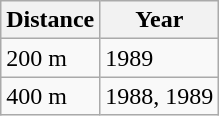<table class="wikitable">
<tr>
<th>Distance</th>
<th>Year</th>
</tr>
<tr>
<td>200 m</td>
<td>1989</td>
</tr>
<tr>
<td>400 m</td>
<td>1988, 1989</td>
</tr>
</table>
